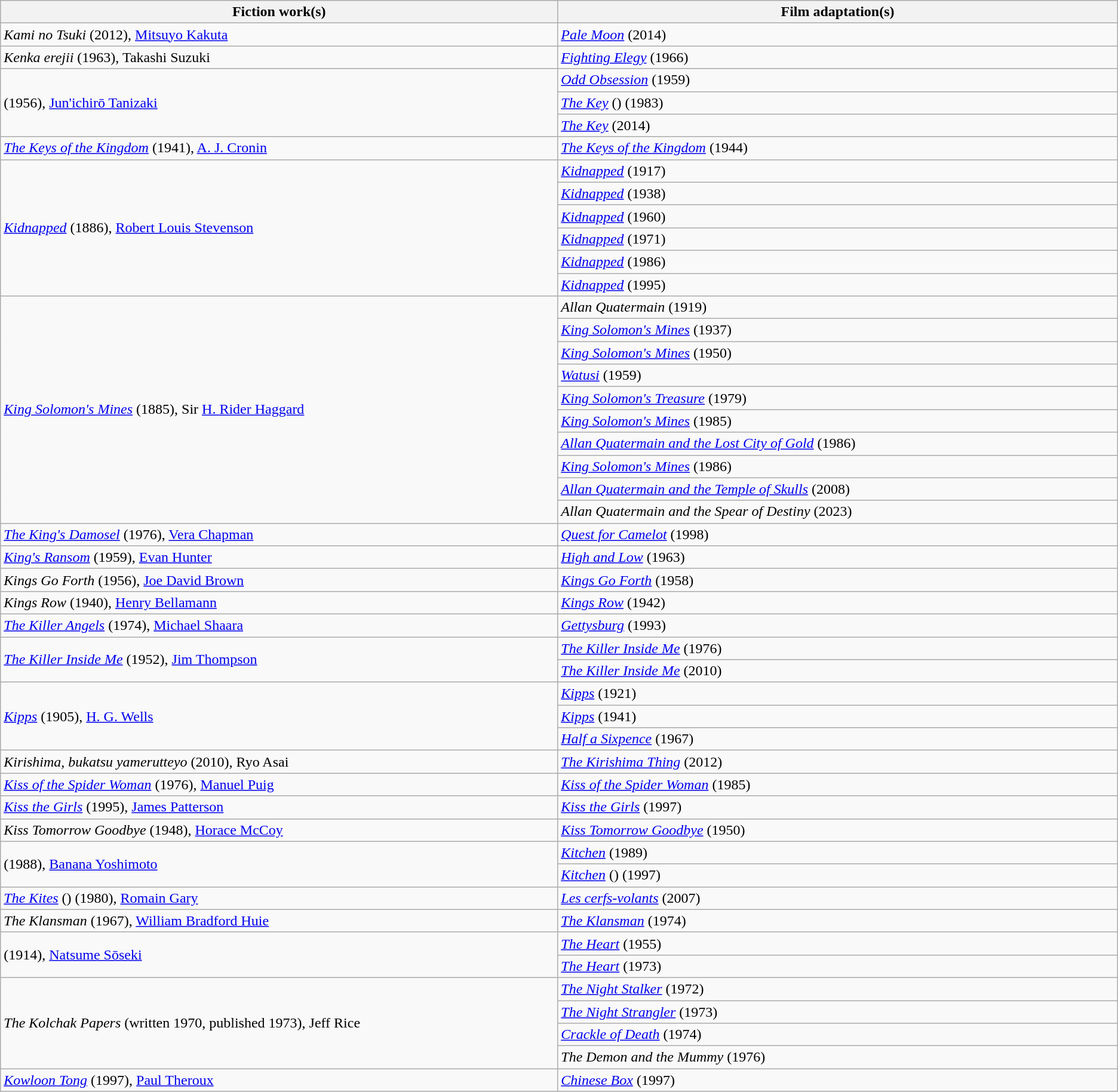<table class="wikitable">
<tr>
<th width="800">Fiction work(s)</th>
<th width="800">Film adaptation(s)</th>
</tr>
<tr>
<td><em>Kami no Tsuki</em> (2012), <a href='#'>Mitsuyo Kakuta</a></td>
<td><em><a href='#'>Pale Moon</a></em> (2014)</td>
</tr>
<tr>
<td><em>Kenka erejii</em> (1963), Takashi Suzuki</td>
<td><em><a href='#'>Fighting Elegy</a></em> (1966)</td>
</tr>
<tr>
<td rowspan="3"> (1956), <a href='#'>Jun'ichirō Tanizaki</a></td>
<td><em><a href='#'>Odd Obsession</a></em> (1959)</td>
</tr>
<tr>
<td><em><a href='#'>The Key</a></em> () (1983)</td>
</tr>
<tr>
<td><em><a href='#'>The Key</a></em> (2014)</td>
</tr>
<tr>
<td><em><a href='#'>The Keys of the Kingdom</a></em> (1941), <a href='#'>A. J. Cronin</a></td>
<td><em><a href='#'>The Keys of the Kingdom</a></em> (1944)</td>
</tr>
<tr>
<td rowspan="6"><em><a href='#'>Kidnapped</a></em> (1886), <a href='#'>Robert Louis Stevenson</a></td>
<td><em><a href='#'>Kidnapped</a></em> (1917)</td>
</tr>
<tr>
<td><em><a href='#'>Kidnapped</a></em> (1938)</td>
</tr>
<tr>
<td><em><a href='#'>Kidnapped</a></em> (1960)</td>
</tr>
<tr>
<td><em><a href='#'>Kidnapped</a></em> (1971)</td>
</tr>
<tr>
<td><em><a href='#'>Kidnapped</a></em> (1986)</td>
</tr>
<tr>
<td><em><a href='#'>Kidnapped</a></em> (1995)</td>
</tr>
<tr>
<td rowspan="10"><em><a href='#'>King Solomon's Mines</a></em> (1885), Sir <a href='#'>H. Rider Haggard</a></td>
<td><em>Allan Quatermain</em> (1919)</td>
</tr>
<tr>
<td><em><a href='#'>King Solomon's Mines</a></em> (1937)</td>
</tr>
<tr>
<td><em><a href='#'>King Solomon's Mines</a></em> (1950)</td>
</tr>
<tr>
<td><em><a href='#'>Watusi</a></em> (1959)</td>
</tr>
<tr>
<td><em><a href='#'>King Solomon's Treasure</a></em> (1979)</td>
</tr>
<tr>
<td><em><a href='#'>King Solomon's Mines</a></em> (1985)</td>
</tr>
<tr>
<td><em><a href='#'>Allan Quatermain and the Lost City of Gold</a></em> (1986)</td>
</tr>
<tr>
<td><em><a href='#'>King Solomon's Mines</a></em> (1986)</td>
</tr>
<tr>
<td><em><a href='#'>Allan Quatermain and the Temple of Skulls</a></em> (2008)</td>
</tr>
<tr>
<td><em>Allan Quatermain and the Spear of Destiny</em> (2023)</td>
</tr>
<tr>
<td><em><a href='#'>The King's Damosel</a></em> (1976), <a href='#'>Vera Chapman</a></td>
<td><em><a href='#'>Quest for Camelot</a></em> (1998)</td>
</tr>
<tr>
<td><em><a href='#'>King's Ransom</a></em> (1959), <a href='#'>Evan Hunter</a></td>
<td><em><a href='#'>High and Low</a></em> (1963)</td>
</tr>
<tr>
<td><em>Kings Go Forth</em> (1956), <a href='#'>Joe David Brown</a></td>
<td><em><a href='#'>Kings Go Forth</a></em> (1958)</td>
</tr>
<tr>
<td><em>Kings Row</em> (1940), <a href='#'>Henry Bellamann</a></td>
<td><em><a href='#'>Kings Row</a></em> (1942)</td>
</tr>
<tr>
<td><em><a href='#'>The Killer Angels</a></em> (1974), <a href='#'>Michael Shaara</a></td>
<td><em><a href='#'>Gettysburg</a></em> (1993)</td>
</tr>
<tr>
<td rowspan="2"><em><a href='#'>The Killer Inside Me</a></em> (1952), <a href='#'>Jim Thompson</a></td>
<td><em><a href='#'>The Killer Inside Me</a></em> (1976)</td>
</tr>
<tr>
<td><em><a href='#'>The Killer Inside Me</a></em> (2010)</td>
</tr>
<tr>
<td rowspan="3"><em><a href='#'>Kipps</a></em> (1905), <a href='#'>H. G. Wells</a></td>
<td><em><a href='#'>Kipps</a></em> (1921)</td>
</tr>
<tr>
<td><em><a href='#'>Kipps</a></em> (1941)</td>
</tr>
<tr>
<td><em><a href='#'>Half a Sixpence</a></em> (1967)</td>
</tr>
<tr>
<td><em>Kirishima, bukatsu yamerutteyo</em> (2010), Ryo Asai</td>
<td><em><a href='#'>The Kirishima Thing</a></em> (2012)</td>
</tr>
<tr>
<td><em><a href='#'>Kiss of the Spider Woman</a></em> (1976), <a href='#'>Manuel Puig</a></td>
<td><em><a href='#'>Kiss of the Spider Woman</a></em> (1985)</td>
</tr>
<tr>
<td><em><a href='#'>Kiss the Girls</a></em> (1995), <a href='#'>James Patterson</a></td>
<td><em><a href='#'>Kiss the Girls</a></em> (1997)</td>
</tr>
<tr>
<td><em>Kiss Tomorrow Goodbye</em> (1948), <a href='#'>Horace McCoy</a></td>
<td><em><a href='#'>Kiss Tomorrow Goodbye</a></em> (1950)</td>
</tr>
<tr>
<td rowspan="2"> (1988), <a href='#'>Banana Yoshimoto</a></td>
<td><em><a href='#'>Kitchen</a></em> (1989)</td>
</tr>
<tr>
<td><em><a href='#'>Kitchen</a></em> () (1997)</td>
</tr>
<tr>
<td><em><a href='#'>The Kites</a></em> () (1980), <a href='#'>Romain Gary</a></td>
<td><em><a href='#'>Les cerfs-volants</a></em> (2007)</td>
</tr>
<tr>
<td><em>The Klansman</em> (1967), <a href='#'>William Bradford Huie</a></td>
<td><em><a href='#'>The Klansman</a></em> (1974)</td>
</tr>
<tr>
<td rowspan="2"> (1914), <a href='#'>Natsume Sōseki</a></td>
<td><em><a href='#'>The Heart</a></em> (1955)</td>
</tr>
<tr>
<td><em><a href='#'>The Heart</a></em> (1973)</td>
</tr>
<tr>
<td rowspan="4"><em>The Kolchak Papers</em> (written 1970, published 1973), Jeff Rice</td>
<td><em><a href='#'>The Night Stalker</a></em> (1972)</td>
</tr>
<tr>
<td><em><a href='#'>The Night Strangler</a></em> (1973)</td>
</tr>
<tr>
<td><em><a href='#'>Crackle of Death</a></em> (1974)</td>
</tr>
<tr>
<td><em>The Demon and the Mummy</em> (1976)</td>
</tr>
<tr>
<td><em><a href='#'>Kowloon Tong</a></em> (1997), <a href='#'>Paul Theroux</a></td>
<td><em><a href='#'>Chinese Box</a></em> (1997)</td>
</tr>
</table>
